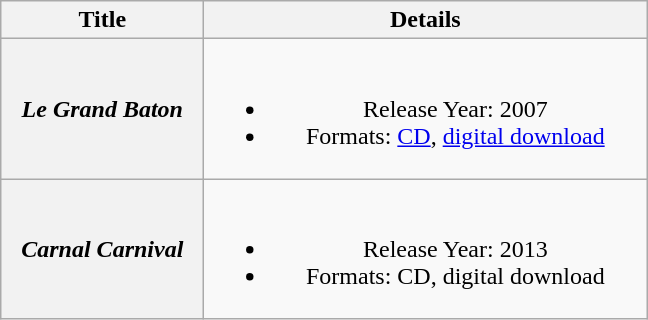<table class="wikitable plainrowheaders" style="text-align:center;">
<tr>
<th style="width:8em;">Title</th>
<th style="width:18em;">Details</th>
</tr>
<tr>
<th scope="row"><strong><em>Le Grand Baton</em></strong></th>
<td><br><ul><li>Release Year: 2007</li><li>Formats: <a href='#'>CD</a>, <a href='#'>digital download</a></li></ul></td>
</tr>
<tr>
<th scope="row"><strong><em>Carnal Carnival</em></strong></th>
<td><br><ul><li>Release Year: 2013</li><li>Formats: CD, digital download</li></ul></td>
</tr>
</table>
